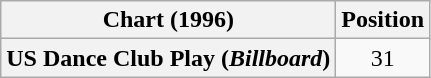<table class="wikitable plainrowheaders" style="text-align:center">
<tr>
<th>Chart (1996)</th>
<th>Position</th>
</tr>
<tr>
<th scope="row">US Dance Club Play (<em>Billboard</em>)</th>
<td>31</td>
</tr>
</table>
